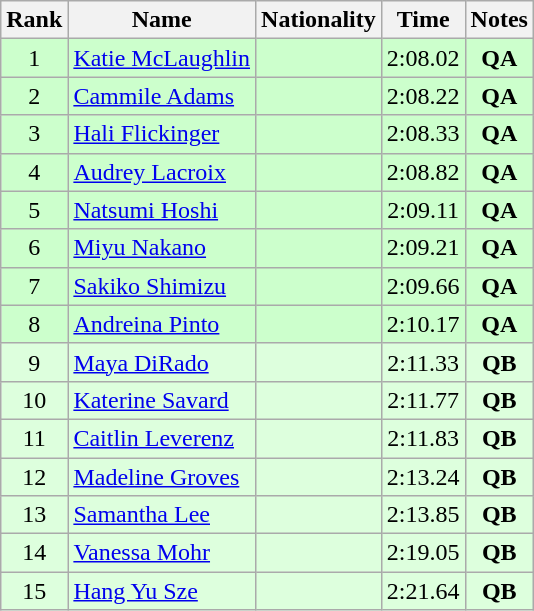<table class="wikitable sortable" style="text-align:center">
<tr>
<th>Rank</th>
<th>Name</th>
<th>Nationality</th>
<th>Time</th>
<th>Notes</th>
</tr>
<tr bgcolor=ccffcc>
<td>1</td>
<td align=left><a href='#'>Katie McLaughlin</a></td>
<td align=left></td>
<td>2:08.02</td>
<td><strong>QA</strong></td>
</tr>
<tr bgcolor=ccffcc>
<td>2</td>
<td align=left><a href='#'>Cammile Adams</a></td>
<td align=left></td>
<td>2:08.22</td>
<td><strong>QA</strong></td>
</tr>
<tr bgcolor=ccffcc>
<td>3</td>
<td align=left><a href='#'>Hali Flickinger</a></td>
<td align=left></td>
<td>2:08.33</td>
<td><strong>QA</strong></td>
</tr>
<tr bgcolor=ccffcc>
<td>4</td>
<td align=left><a href='#'>Audrey Lacroix</a></td>
<td align=left></td>
<td>2:08.82</td>
<td><strong>QA</strong></td>
</tr>
<tr bgcolor=ccffcc>
<td>5</td>
<td align=left><a href='#'>Natsumi Hoshi</a></td>
<td align=left></td>
<td>2:09.11</td>
<td><strong>QA</strong></td>
</tr>
<tr bgcolor=ccffcc>
<td>6</td>
<td align=left><a href='#'>Miyu Nakano</a></td>
<td align=left></td>
<td>2:09.21</td>
<td><strong>QA</strong></td>
</tr>
<tr bgcolor=ccffcc>
<td>7</td>
<td align=left><a href='#'>Sakiko Shimizu</a></td>
<td align=left></td>
<td>2:09.66</td>
<td><strong>QA</strong></td>
</tr>
<tr bgcolor=ccffcc>
<td>8</td>
<td align=left><a href='#'>Andreina Pinto</a></td>
<td align=left></td>
<td>2:10.17</td>
<td><strong>QA</strong></td>
</tr>
<tr bgcolor=ddffdd>
<td>9</td>
<td align=left><a href='#'>Maya DiRado</a></td>
<td align=left></td>
<td>2:11.33</td>
<td><strong>QB</strong></td>
</tr>
<tr bgcolor=ddffdd>
<td>10</td>
<td align=left><a href='#'>Katerine Savard</a></td>
<td align=left></td>
<td>2:11.77</td>
<td><strong>QB</strong></td>
</tr>
<tr bgcolor=ddffdd>
<td>11</td>
<td align=left><a href='#'>Caitlin Leverenz</a></td>
<td align=left></td>
<td>2:11.83</td>
<td><strong>QB</strong></td>
</tr>
<tr bgcolor=ddffdd>
<td>12</td>
<td align=left><a href='#'>Madeline Groves</a></td>
<td align=left></td>
<td>2:13.24</td>
<td><strong>QB</strong></td>
</tr>
<tr bgcolor=ddffdd>
<td>13</td>
<td align=left><a href='#'>Samantha Lee</a></td>
<td align=left></td>
<td>2:13.85</td>
<td><strong>QB</strong></td>
</tr>
<tr bgcolor=ddffdd>
<td>14</td>
<td align=left><a href='#'>Vanessa Mohr</a></td>
<td align=left></td>
<td>2:19.05</td>
<td><strong>QB</strong></td>
</tr>
<tr bgcolor=ddffdd>
<td>15</td>
<td align=left><a href='#'>Hang Yu Sze</a></td>
<td align=left></td>
<td>2:21.64</td>
<td><strong>QB</strong></td>
</tr>
</table>
